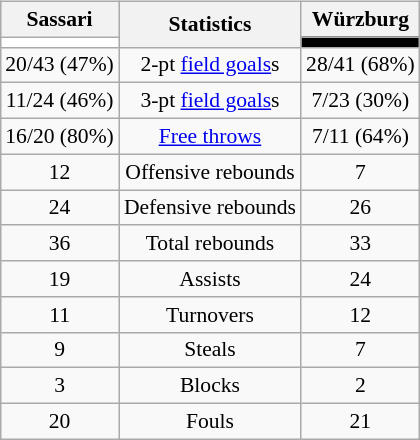<table style="width:100%;">
<tr>
<td valign=top align=right width=33%><br>













</td>
<td style="vertical-align:top; align:center; width:33%;"><br><table style="width:100%;">
<tr>
<td style="width=50%;"></td>
<td></td>
<td style="width=50%;"></td>
</tr>
</table>
<table class="wikitable" style="font-size:90%; text-align:center; margin:auto;" align=center>
<tr>
<th>Sassari</th>
<th rowspan=2>Statistics</th>
<th>Würzburg</th>
</tr>
<tr>
<td style="background:white;"></td>
<td style="background:black;"></td>
</tr>
<tr>
<td>20/43 (47%)</td>
<td>2-pt <a href='#'>field goals</a>s</td>
<td>28/41 (68%)</td>
</tr>
<tr>
<td>11/24 (46%)</td>
<td>3-pt <a href='#'>field goals</a>s</td>
<td>7/23 (30%)</td>
</tr>
<tr>
<td>16/20 (80%)</td>
<td><a href='#'>Free throws</a></td>
<td>7/11 (64%)</td>
</tr>
<tr>
<td>12</td>
<td>Offensive rebounds</td>
<td>7</td>
</tr>
<tr>
<td>24</td>
<td>Defensive rebounds</td>
<td>26</td>
</tr>
<tr>
<td>36</td>
<td>Total rebounds</td>
<td>33</td>
</tr>
<tr>
<td>19</td>
<td>Assists</td>
<td>24</td>
</tr>
<tr>
<td>11</td>
<td>Turnovers</td>
<td>12</td>
</tr>
<tr>
<td>9</td>
<td>Steals</td>
<td>7</td>
</tr>
<tr>
<td>3</td>
<td>Blocks</td>
<td>2</td>
</tr>
<tr>
<td>20</td>
<td>Fouls</td>
<td>21</td>
</tr>
</table>
</td>
<td style="vertical-align:top; align:left; width:33%;"><br>













</td>
</tr>
</table>
